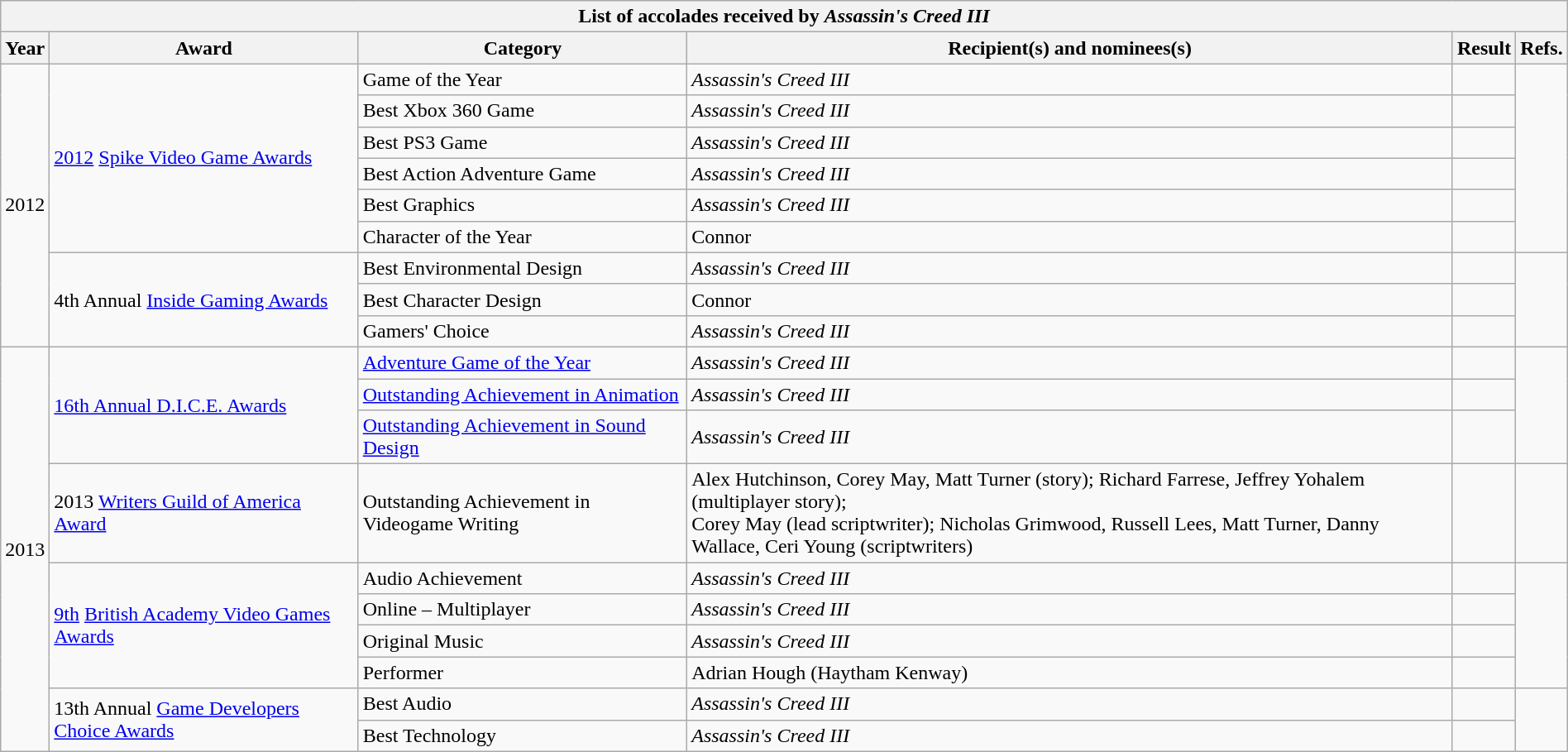<table class="wikitable mw-collapsible mw-collapsed" style="width:100%;">
<tr>
<th colspan="6">List of accolades received by <em>Assassin's Creed III</em></th>
</tr>
<tr>
<th>Year</th>
<th>Award</th>
<th>Category</th>
<th>Recipient(s) and nominees(s)</th>
<th>Result</th>
<th class="unsortable">Refs.</th>
</tr>
<tr>
<td rowspan="9" align="center">2012</td>
<td rowspan="6"><a href='#'>2012</a> <a href='#'>Spike Video Game Awards</a></td>
<td>Game of the Year</td>
<td><em>Assassin's Creed III</em></td>
<td></td>
<td rowspan="6" style="text-align:center;"></td>
</tr>
<tr>
<td>Best Xbox 360 Game</td>
<td><em>Assassin's Creed III</em></td>
<td></td>
</tr>
<tr>
<td>Best PS3 Game</td>
<td><em>Assassin's Creed III</em></td>
<td></td>
</tr>
<tr>
<td>Best Action Adventure Game</td>
<td><em>Assassin's Creed III</em></td>
<td></td>
</tr>
<tr>
<td>Best Graphics</td>
<td><em>Assassin's Creed III</em></td>
<td></td>
</tr>
<tr>
<td>Character of the Year</td>
<td>Connor</td>
<td></td>
</tr>
<tr>
<td rowspan="3">4th Annual <a href='#'>Inside Gaming Awards</a></td>
<td>Best Environmental Design</td>
<td><em>Assassin's Creed III</em></td>
<td></td>
<td rowspan="3" style="text-align:center;"> <br></td>
</tr>
<tr>
<td>Best Character Design</td>
<td>Connor</td>
<td></td>
</tr>
<tr>
<td>Gamers' Choice</td>
<td><em>Assassin's Creed III</em></td>
<td></td>
</tr>
<tr>
<td rowspan="12" align="center">2013</td>
<td rowspan="3"><a href='#'>16th Annual D.I.C.E. Awards</a></td>
<td><a href='#'>Adventure Game of the Year</a></td>
<td><em>Assassin's Creed III</em></td>
<td></td>
<td rowspan="3" style="text-align:center;"> <br></td>
</tr>
<tr>
<td><a href='#'>Outstanding Achievement in Animation</a></td>
<td><em>Assassin's Creed III</em></td>
<td></td>
</tr>
<tr>
<td><a href='#'>Outstanding Achievement in Sound Design</a></td>
<td><em>Assassin's Creed III</em></td>
<td></td>
</tr>
<tr>
<td>2013 <a href='#'>Writers Guild of America Award</a></td>
<td>Outstanding Achievement in Videogame Writing</td>
<td>Alex Hutchinson, Corey May, Matt Turner (story); Richard Farrese, Jeffrey Yohalem (multiplayer story);<br>Corey May (lead scriptwriter); Nicholas Grimwood, Russell Lees, Matt Turner, Danny Wallace, Ceri Young (scriptwriters)</td>
<td></td>
<td style="text-align:center;"> <br></td>
</tr>
<tr>
<td rowspan="4"><a href='#'>9th</a> <a href='#'>British Academy Video Games Awards</a></td>
<td>Audio Achievement</td>
<td><em>Assassin's Creed III</em></td>
<td></td>
<td rowspan="4" style="text-align:center;"></td>
</tr>
<tr>
<td>Online – Multiplayer</td>
<td><em>Assassin's Creed III</em></td>
<td></td>
</tr>
<tr>
<td>Original Music</td>
<td><em>Assassin's Creed III</em></td>
<td></td>
</tr>
<tr>
<td>Performer</td>
<td>Adrian Hough (Haytham Kenway)</td>
<td></td>
</tr>
<tr>
<td rowspan="2">13th Annual <a href='#'>Game Developers Choice Awards</a></td>
<td>Best Audio</td>
<td><em>Assassin's Creed III</em></td>
<td></td>
<td rowspan="2" style="text-align:center;"></td>
</tr>
<tr>
<td>Best Technology</td>
<td><em>Assassin's Creed III</em></td>
<td></td>
</tr>
</table>
